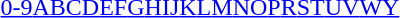<table id="toc" class="toc" summary="Class">
<tr>
<th></th>
</tr>
<tr>
<td style="text-align:center;"><a href='#'>0-9</a><a href='#'>A</a><a href='#'>B</a><a href='#'>C</a><a href='#'>D</a><a href='#'>E</a><a href='#'>F</a><a href='#'>G</a><a href='#'>H</a><a href='#'>I</a><a href='#'>J</a><a href='#'>K</a><a href='#'>L</a><a href='#'>M</a><a href='#'>N</a><a href='#'>O</a><a href='#'>P</a><a href='#'>R</a><a href='#'>S</a><a href='#'>T</a><a href='#'>U</a><a href='#'>V</a><a href='#'>W</a><a href='#'>Y</a></td>
</tr>
</table>
